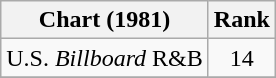<table class="wikitable">
<tr>
<th>Chart (1981)</th>
<th style="text-align:center;">Rank</th>
</tr>
<tr>
<td>U.S. <em>Billboard</em> R&B</td>
<td style="text-align:center;">14</td>
</tr>
<tr>
</tr>
</table>
